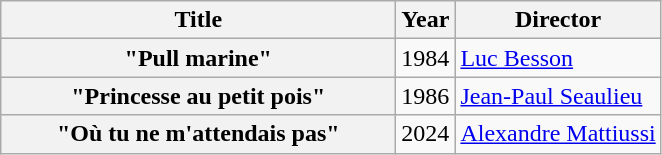<table class="wikitable plainrowheaders">
<tr>
<th scope="col" style="width:16em;">Title</th>
<th scope="col">Year</th>
<th scope="col">Director</th>
</tr>
<tr>
<th scope="row">"Pull marine"</th>
<td>1984</td>
<td><a href='#'>Luc Besson</a></td>
</tr>
<tr>
<th scope="row">"Princesse au petit pois"</th>
<td>1986</td>
<td><a href='#'>Jean-Paul Seaulieu</a></td>
</tr>
<tr>
<th scope="row">"Où tu ne m'attendais pas"</th>
<td>2024</td>
<td><a href='#'>Alexandre Mattiussi</a></td>
</tr>
</table>
